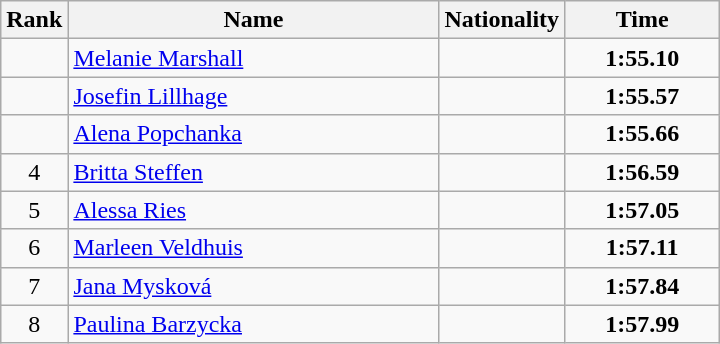<table class="wikitable">
<tr>
<th>Rank</th>
<th style="width: 15em">Name</th>
<th>Nationality</th>
<th style="width: 6em">Time</th>
</tr>
<tr>
<td align="center"></td>
<td><a href='#'>Melanie Marshall</a></td>
<td></td>
<td align="center"><strong>1:55.10</strong></td>
</tr>
<tr>
<td align="center"></td>
<td><a href='#'>Josefin Lillhage</a></td>
<td></td>
<td align="center"><strong>1:55.57</strong></td>
</tr>
<tr>
<td align="center"></td>
<td><a href='#'>Alena Popchanka</a></td>
<td></td>
<td align="center"><strong>1:55.66</strong></td>
</tr>
<tr>
<td align="center">4</td>
<td><a href='#'>Britta Steffen</a></td>
<td></td>
<td align="center"><strong>1:56.59</strong></td>
</tr>
<tr>
<td align="center">5</td>
<td><a href='#'>Alessa Ries</a></td>
<td></td>
<td align="center"><strong>1:57.05</strong></td>
</tr>
<tr>
<td align="center">6</td>
<td><a href='#'>Marleen Veldhuis</a></td>
<td></td>
<td align="center"><strong>1:57.11</strong></td>
</tr>
<tr>
<td align="center">7</td>
<td><a href='#'>Jana Mysková</a></td>
<td></td>
<td align="center"><strong>1:57.84</strong></td>
</tr>
<tr>
<td align="center">8</td>
<td><a href='#'>Paulina Barzycka</a></td>
<td></td>
<td align="center"><strong>1:57.99</strong></td>
</tr>
</table>
